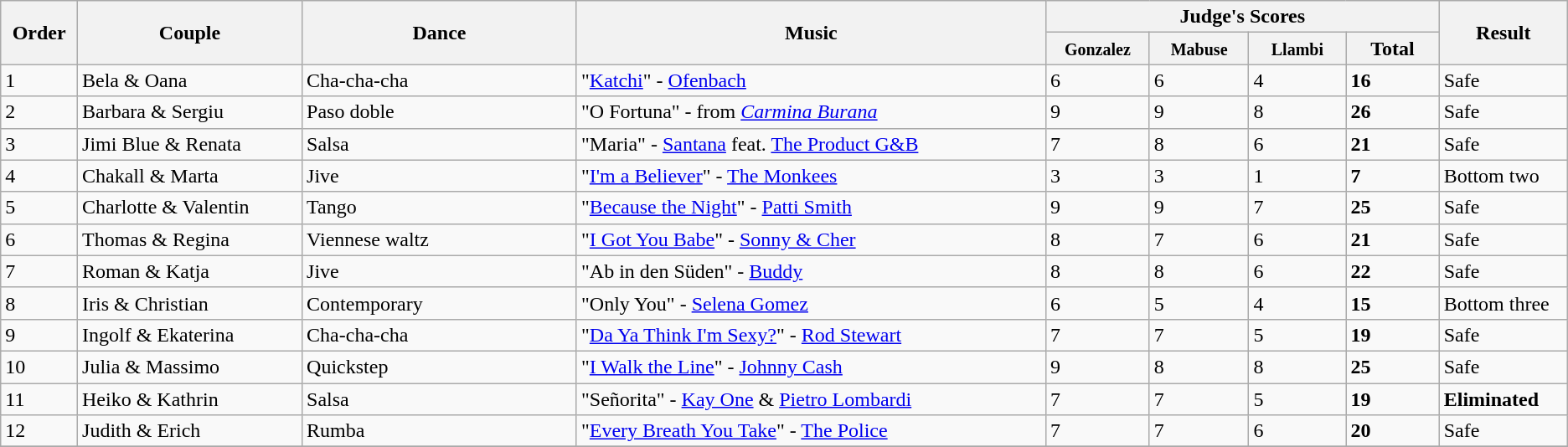<table class="wikitable sortable center">
<tr>
<th rowspan="2" style="width: 4em">Order</th>
<th rowspan="2" style="width: 17em">Couple</th>
<th rowspan="2" style="width: 20em">Dance</th>
<th rowspan="2" style="width: 40em">Music</th>
<th colspan="4">Judge's Scores</th>
<th rowspan="2" style="width: 7em">Result</th>
</tr>
<tr>
<th style="width: 6em"><small> Gonzalez</small></th>
<th style="width: 6em"><small> Mabuse</small></th>
<th style="width: 6em"><small> Llambi</small></th>
<th style="width: 6em">Total</th>
</tr>
<tr>
<td>1</td>
<td>Bela & Oana</td>
<td>Cha-cha-cha</td>
<td>"<a href='#'>Katchi</a>" - <a href='#'>Ofenbach</a></td>
<td>6</td>
<td>6</td>
<td>4</td>
<td><strong>16</strong></td>
<td>Safe</td>
</tr>
<tr>
<td>2</td>
<td>Barbara & Sergiu</td>
<td>Paso doble</td>
<td>"O Fortuna" - from <em><a href='#'>Carmina Burana</a></em></td>
<td>9</td>
<td>9</td>
<td>8</td>
<td><strong>26</strong></td>
<td>Safe</td>
</tr>
<tr>
<td>3</td>
<td>Jimi Blue & Renata</td>
<td>Salsa</td>
<td>"Maria" - <a href='#'>Santana</a> feat. <a href='#'>The Product G&B</a></td>
<td>7</td>
<td>8</td>
<td>6</td>
<td><strong>21</strong></td>
<td>Safe</td>
</tr>
<tr>
<td>4</td>
<td>Chakall & Marta</td>
<td>Jive</td>
<td>"<a href='#'>I'm a Believer</a>" - <a href='#'>The Monkees</a></td>
<td>3</td>
<td>3</td>
<td>1</td>
<td><strong>7</strong></td>
<td>Bottom two</td>
</tr>
<tr>
<td>5</td>
<td>Charlotte & Valentin</td>
<td>Tango</td>
<td>"<a href='#'>Because the Night</a>" - <a href='#'>Patti Smith</a></td>
<td>9</td>
<td>9</td>
<td>7</td>
<td><strong>25</strong></td>
<td>Safe</td>
</tr>
<tr>
<td>6</td>
<td>Thomas & Regina</td>
<td>Viennese waltz</td>
<td>"<a href='#'>I Got You Babe</a>" - <a href='#'>Sonny & Cher</a></td>
<td>8</td>
<td>7</td>
<td>6</td>
<td><strong>21</strong></td>
<td>Safe</td>
</tr>
<tr>
<td>7</td>
<td>Roman & Katja</td>
<td>Jive</td>
<td>"Ab in den Süden" - <a href='#'>Buddy</a></td>
<td>8</td>
<td>8</td>
<td>6</td>
<td><strong>22</strong></td>
<td>Safe</td>
</tr>
<tr>
<td>8</td>
<td>Iris & Christian</td>
<td>Contemporary</td>
<td>"Only You" - <a href='#'>Selena Gomez</a></td>
<td>6</td>
<td>5</td>
<td>4</td>
<td><strong>15</strong></td>
<td>Bottom three</td>
</tr>
<tr>
<td>9</td>
<td>Ingolf & Ekaterina</td>
<td>Cha-cha-cha</td>
<td>"<a href='#'>Da Ya Think I'm Sexy?</a>" - <a href='#'>Rod Stewart</a></td>
<td>7</td>
<td>7</td>
<td>5</td>
<td><strong>19</strong></td>
<td>Safe</td>
</tr>
<tr>
<td>10</td>
<td>Julia & Massimo</td>
<td>Quickstep</td>
<td>"<a href='#'>I Walk the Line</a>" - <a href='#'>Johnny Cash</a></td>
<td>9</td>
<td>8</td>
<td>8</td>
<td><strong>25</strong></td>
<td>Safe</td>
</tr>
<tr>
<td>11</td>
<td>Heiko & Kathrin</td>
<td>Salsa</td>
<td>"Señorita" - <a href='#'>Kay One</a> & <a href='#'>Pietro Lombardi</a></td>
<td>7</td>
<td>7</td>
<td>5</td>
<td><strong>19</strong></td>
<td><strong>Eliminated</strong></td>
</tr>
<tr>
<td>12</td>
<td>Judith & Erich</td>
<td>Rumba</td>
<td>"<a href='#'>Every Breath You Take</a>" - <a href='#'>The Police</a></td>
<td>7</td>
<td>7</td>
<td>6</td>
<td><strong>20</strong></td>
<td>Safe</td>
</tr>
<tr>
</tr>
</table>
